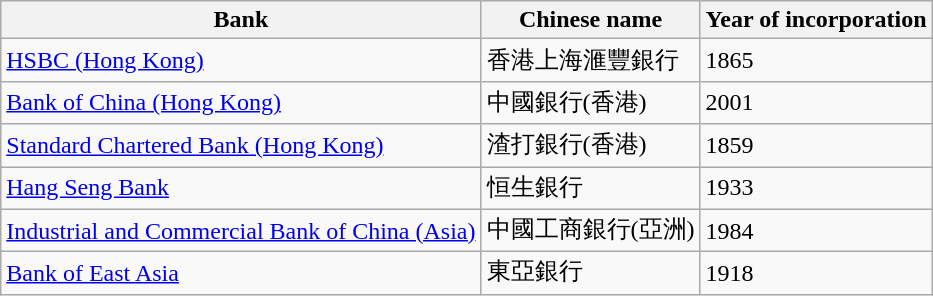<table class="wikitable">
<tr>
<th>Bank</th>
<th>Chinese name</th>
<th>Year of incorporation</th>
</tr>
<tr>
<td><a href='#'>HSBC (Hong Kong)</a></td>
<td>香港上海滙豐銀行</td>
<td>1865</td>
</tr>
<tr>
<td><a href='#'>Bank of China (Hong Kong)</a></td>
<td>中國銀行(香港)</td>
<td>2001</td>
</tr>
<tr>
<td><a href='#'>Standard Chartered Bank (Hong Kong)</a></td>
<td>渣打銀行(香港)</td>
<td>1859</td>
</tr>
<tr>
<td><a href='#'>Hang Seng Bank</a></td>
<td>恒生銀行</td>
<td>1933</td>
</tr>
<tr>
<td><a href='#'>Industrial and Commercial Bank of China (Asia)</a></td>
<td>中國工商銀行(亞洲)</td>
<td>1984</td>
</tr>
<tr>
<td><a href='#'>Bank of East Asia</a></td>
<td>東亞銀行</td>
<td>1918</td>
</tr>
</table>
